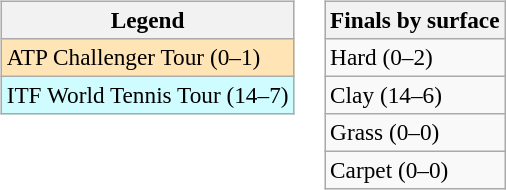<table>
<tr valign=top>
<td><br><table class=wikitable style=font-size:97%>
<tr>
<th>Legend</th>
</tr>
<tr bgcolor=moccasin>
<td>ATP Challenger Tour (0–1)</td>
</tr>
<tr bgcolor=cffcff>
<td>ITF World Tennis Tour (14–7)</td>
</tr>
</table>
</td>
<td><br><table class=wikitable style=font-size:97%>
<tr>
<th>Finals by surface</th>
</tr>
<tr>
<td>Hard (0–2)</td>
</tr>
<tr>
<td>Clay (14–6)</td>
</tr>
<tr>
<td>Grass (0–0)</td>
</tr>
<tr>
<td>Carpet (0–0)</td>
</tr>
</table>
</td>
</tr>
</table>
